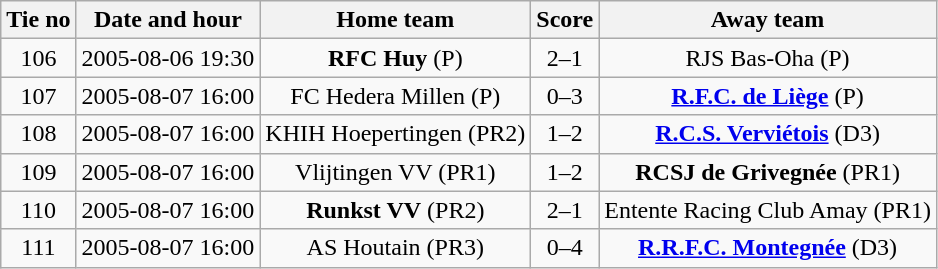<table class="wikitable" style="text-align: center">
<tr>
<th>Tie no</th>
<th>Date and hour</th>
<th>Home team</th>
<th>Score</th>
<th>Away team</th>
</tr>
<tr>
<td>106</td>
<td>2005-08-06 19:30</td>
<td><strong>RFC Huy</strong> (P)</td>
<td>2–1</td>
<td>RJS Bas-Oha (P)</td>
</tr>
<tr>
<td>107</td>
<td>2005-08-07 16:00</td>
<td>FC Hedera Millen (P)</td>
<td>0–3</td>
<td><strong><a href='#'>R.F.C. de Liège</a></strong> (P)</td>
</tr>
<tr>
<td>108</td>
<td>2005-08-07 16:00</td>
<td>KHIH Hoepertingen (PR2)</td>
<td>1–2</td>
<td><strong><a href='#'>R.C.S. Verviétois</a></strong> (D3)</td>
</tr>
<tr>
<td>109</td>
<td>2005-08-07 16:00</td>
<td>Vlijtingen VV (PR1)</td>
<td>1–2</td>
<td><strong>RCSJ de Grivegnée</strong> (PR1)</td>
</tr>
<tr>
<td>110</td>
<td>2005-08-07 16:00</td>
<td><strong>Runkst VV</strong> (PR2)</td>
<td>2–1</td>
<td>Entente Racing Club Amay (PR1)</td>
</tr>
<tr>
<td>111</td>
<td>2005-08-07 16:00</td>
<td>AS Houtain (PR3)</td>
<td>0–4</td>
<td><strong><a href='#'>R.R.F.C. Montegnée</a></strong> (D3)</td>
</tr>
</table>
